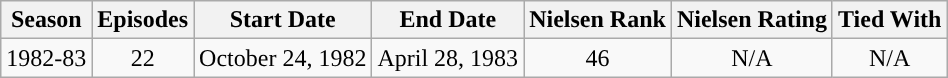<table class="wikitable" style="text-align: center">
<tr>
<th>Season</th>
<th>Episodes</th>
<th>Start Date</th>
<th>End Date</th>
<th>Nielsen Rank</th>
<th>Nielsen Rating</th>
<th>Tied With</th>
</tr>
<tr>
<td style="text-align:center">1982-83</td>
<td style="text-align:center">22</td>
<td style="text-align:center">October 24, 1982</td>
<td style="text-align:center">April 28, 1983</td>
<td style="text-align:center:">46</td>
<td style="text-align:center">N/A</td>
<td style="text-align:center">N/A</td>
</tr>
</table>
